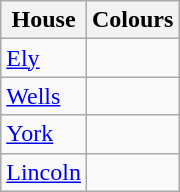<table class="wikitable">
<tr>
<th>House</th>
<th>Colours</th>
</tr>
<tr>
<td><a href='#'>Ely</a></td>
<td></td>
</tr>
<tr>
<td><a href='#'>Wells</a></td>
<td></td>
</tr>
<tr>
<td><a href='#'>York</a></td>
<td></td>
</tr>
<tr>
<td><a href='#'>Lincoln</a></td>
<td></td>
</tr>
</table>
